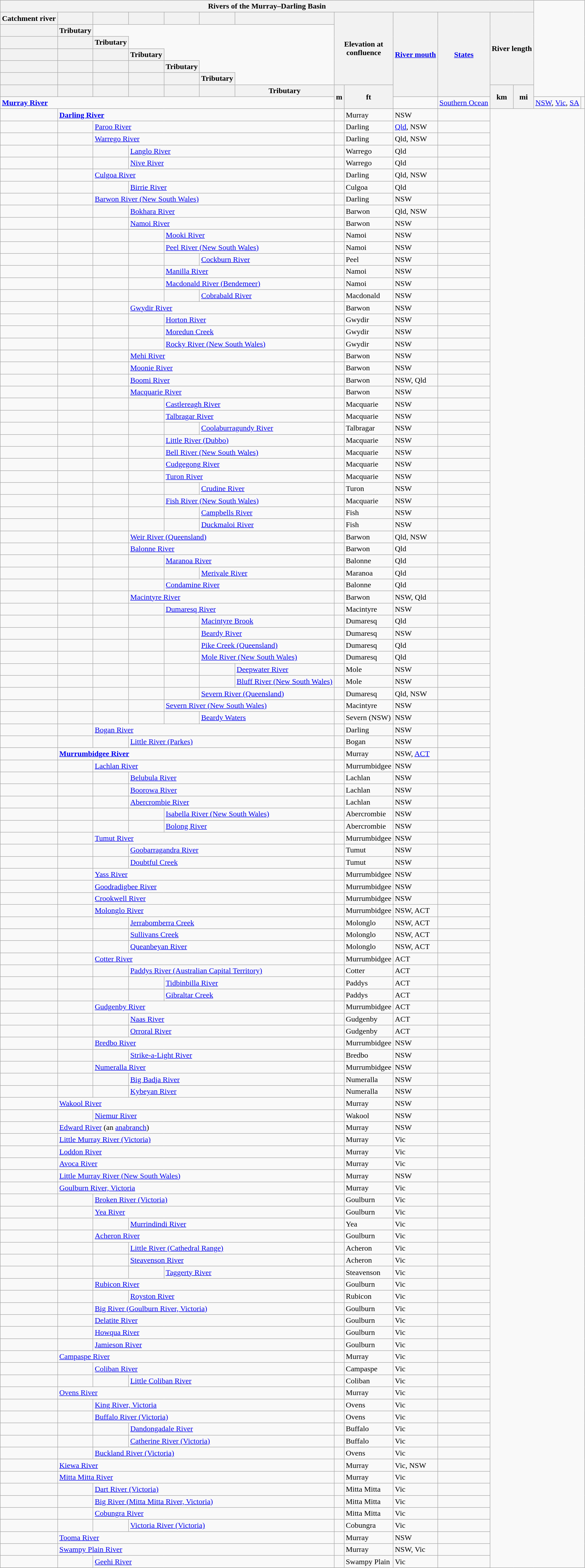<table class="wikitable sortable">
<tr>
<th colspan=13>Rivers of the Murray–Darling Basin</th>
</tr>
<tr>
<th>Catchment river</th>
<th></th>
<th></th>
<th></th>
<th></th>
<th></th>
<th></th>
<th rowspan=6 colspan=2>Elevation at<br>confluence</th>
<th rowspan=7><a href='#'>River mouth</a></th>
<th rowspan=7><a href='#'>States</a></th>
<th rowspan=6 colspan=2>River length</th>
</tr>
<tr>
<th></th>
<th>Tributary</th>
</tr>
<tr>
<th></th>
<th></th>
<th>Tributary</th>
</tr>
<tr>
<th></th>
<th></th>
<th></th>
<th>Tributary</th>
</tr>
<tr>
<th></th>
<th></th>
<th></th>
<th></th>
<th>Tributary</th>
</tr>
<tr>
<th></th>
<th></th>
<th></th>
<th></th>
<th></th>
<th>Tributary</th>
</tr>
<tr>
<th></th>
<th></th>
<th></th>
<th></th>
<th></th>
<th></th>
<th>Tributary</th>
<th rowspan=2>m</th>
<th rowspan=2>ft</th>
<th rowspan=2>km</th>
<th rowspan=2>mi</th>
</tr>
<tr>
<td colspan=7><strong><a href='#'>Murray River</a></strong></td>
<td></td>
<td><a href='#'>Southern Ocean</a></td>
<td><a href='#'>NSW</a>, <a href='#'>Vic</a>, <a href='#'>SA</a></td>
<td></td>
</tr>
<tr>
<td></td>
<td colspan=6><strong><a href='#'>Darling River</a></strong></td>
<td></td>
<td>Murray</td>
<td>NSW</td>
<td></td>
</tr>
<tr>
<td></td>
<td></td>
<td colspan=5><a href='#'>Paroo River</a></td>
<td></td>
<td>Darling</td>
<td><a href='#'>Qld</a>, NSW</td>
<td></td>
</tr>
<tr>
<td></td>
<td></td>
<td colspan=5><a href='#'>Warrego River</a></td>
<td></td>
<td>Darling</td>
<td>Qld, NSW</td>
<td></td>
</tr>
<tr>
<td></td>
<td></td>
<td></td>
<td colspan=4><a href='#'>Langlo River</a></td>
<td></td>
<td>Warrego</td>
<td>Qld</td>
<td></td>
</tr>
<tr>
<td></td>
<td></td>
<td></td>
<td colspan=4><a href='#'>Nive River</a></td>
<td></td>
<td>Warrego</td>
<td>Qld</td>
<td></td>
</tr>
<tr>
<td></td>
<td></td>
<td colspan=5><a href='#'>Culgoa River</a></td>
<td></td>
<td>Darling</td>
<td>Qld, NSW</td>
<td></td>
</tr>
<tr>
<td></td>
<td></td>
<td></td>
<td colspan=4><a href='#'>Birrie River</a></td>
<td></td>
<td>Culgoa</td>
<td>Qld</td>
<td></td>
</tr>
<tr>
<td></td>
<td></td>
<td colspan=5><a href='#'>Barwon River (New South Wales)</a></td>
<td></td>
<td>Darling</td>
<td>NSW</td>
<td></td>
</tr>
<tr>
<td></td>
<td></td>
<td></td>
<td colspan=4><a href='#'>Bokhara River</a></td>
<td></td>
<td>Barwon</td>
<td>Qld, NSW</td>
<td></td>
</tr>
<tr>
<td></td>
<td></td>
<td></td>
<td colspan=4><a href='#'>Namoi River</a></td>
<td></td>
<td>Barwon</td>
<td>NSW</td>
<td></td>
</tr>
<tr>
<td></td>
<td></td>
<td></td>
<td></td>
<td colspan=3><a href='#'>Mooki River</a></td>
<td></td>
<td>Namoi</td>
<td>NSW</td>
<td></td>
</tr>
<tr>
<td></td>
<td></td>
<td></td>
<td></td>
<td colspan=3><a href='#'>Peel River (New South Wales)</a></td>
<td></td>
<td>Namoi</td>
<td>NSW</td>
<td></td>
</tr>
<tr>
<td></td>
<td></td>
<td></td>
<td></td>
<td></td>
<td colspan=2><a href='#'>Cockburn River</a></td>
<td></td>
<td>Peel</td>
<td>NSW</td>
<td></td>
</tr>
<tr>
<td></td>
<td></td>
<td></td>
<td></td>
<td colspan=3><a href='#'>Manilla River</a></td>
<td></td>
<td>Namoi</td>
<td>NSW</td>
<td></td>
</tr>
<tr>
<td></td>
<td></td>
<td></td>
<td></td>
<td colspan=3><a href='#'>Macdonald River (Bendemeer)</a></td>
<td></td>
<td>Namoi</td>
<td>NSW</td>
<td></td>
</tr>
<tr>
<td></td>
<td></td>
<td></td>
<td></td>
<td></td>
<td colspan=2><a href='#'>Cobrabald River</a></td>
<td></td>
<td>Macdonald</td>
<td>NSW</td>
<td></td>
</tr>
<tr>
<td></td>
<td></td>
<td></td>
<td colspan=4><a href='#'>Gwydir River</a></td>
<td></td>
<td>Barwon</td>
<td>NSW</td>
<td></td>
</tr>
<tr>
<td></td>
<td></td>
<td></td>
<td></td>
<td colspan=3><a href='#'>Horton River</a></td>
<td></td>
<td>Gwydir</td>
<td>NSW</td>
<td></td>
</tr>
<tr>
<td></td>
<td></td>
<td></td>
<td></td>
<td colspan=3><a href='#'>Moredun Creek</a></td>
<td></td>
<td>Gwydir</td>
<td>NSW</td>
<td></td>
</tr>
<tr>
<td></td>
<td></td>
<td></td>
<td></td>
<td colspan=3><a href='#'>Rocky River (New South Wales)</a></td>
<td></td>
<td>Gwydir</td>
<td>NSW</td>
<td></td>
</tr>
<tr>
<td></td>
<td></td>
<td></td>
<td colspan=4><a href='#'>Mehi River</a></td>
<td></td>
<td>Barwon</td>
<td>NSW</td>
<td></td>
</tr>
<tr>
<td></td>
<td></td>
<td></td>
<td colspan=4><a href='#'>Moonie River</a></td>
<td></td>
<td>Barwon</td>
<td>NSW</td>
<td></td>
</tr>
<tr>
<td></td>
<td></td>
<td></td>
<td colspan=4><a href='#'>Boomi River</a></td>
<td></td>
<td>Barwon</td>
<td>NSW, Qld</td>
<td></td>
</tr>
<tr>
<td></td>
<td></td>
<td></td>
<td colspan=4><a href='#'>Macquarie River</a></td>
<td></td>
<td>Barwon</td>
<td>NSW</td>
<td></td>
</tr>
<tr>
<td></td>
<td></td>
<td></td>
<td></td>
<td colspan=3><a href='#'>Castlereagh River</a></td>
<td></td>
<td>Macquarie</td>
<td>NSW</td>
<td></td>
</tr>
<tr>
<td></td>
<td></td>
<td></td>
<td></td>
<td colspan=3><a href='#'>Talbragar River</a></td>
<td></td>
<td>Macquarie</td>
<td>NSW</td>
<td></td>
</tr>
<tr>
<td></td>
<td></td>
<td></td>
<td></td>
<td></td>
<td colspan=2><a href='#'>Coolaburragundy River</a></td>
<td></td>
<td>Talbragar</td>
<td>NSW</td>
<td></td>
</tr>
<tr>
<td></td>
<td></td>
<td></td>
<td></td>
<td colspan=3><a href='#'>Little River (Dubbo)</a></td>
<td></td>
<td>Macquarie</td>
<td>NSW</td>
<td></td>
</tr>
<tr>
<td></td>
<td></td>
<td></td>
<td></td>
<td colspan=3><a href='#'>Bell River (New South Wales)</a></td>
<td></td>
<td>Macquarie</td>
<td>NSW</td>
<td></td>
</tr>
<tr>
<td></td>
<td></td>
<td></td>
<td></td>
<td colspan=3><a href='#'>Cudgegong River</a></td>
<td></td>
<td>Macquarie</td>
<td>NSW</td>
<td></td>
</tr>
<tr>
<td></td>
<td></td>
<td></td>
<td></td>
<td colspan=3><a href='#'>Turon River</a></td>
<td></td>
<td>Macquarie</td>
<td>NSW</td>
<td></td>
</tr>
<tr>
<td></td>
<td></td>
<td></td>
<td></td>
<td></td>
<td colspan=2><a href='#'>Crudine River</a></td>
<td></td>
<td>Turon</td>
<td>NSW</td>
<td></td>
</tr>
<tr>
<td></td>
<td></td>
<td></td>
<td></td>
<td colspan=3><a href='#'>Fish River (New South Wales)</a></td>
<td></td>
<td>Macquarie</td>
<td>NSW</td>
<td></td>
</tr>
<tr>
<td></td>
<td></td>
<td></td>
<td></td>
<td></td>
<td colspan=2><a href='#'>Campbells River</a></td>
<td></td>
<td>Fish</td>
<td>NSW</td>
<td></td>
</tr>
<tr>
<td></td>
<td></td>
<td></td>
<td></td>
<td></td>
<td colspan=2><a href='#'>Duckmaloi River</a></td>
<td></td>
<td>Fish</td>
<td>NSW</td>
<td></td>
</tr>
<tr>
<td></td>
<td></td>
<td></td>
<td colspan=4><a href='#'>Weir River (Queensland)</a></td>
<td></td>
<td>Barwon</td>
<td>Qld, NSW</td>
<td></td>
</tr>
<tr>
<td></td>
<td></td>
<td></td>
<td colspan=4><a href='#'>Balonne River</a></td>
<td></td>
<td>Barwon</td>
<td>Qld</td>
<td></td>
</tr>
<tr>
<td></td>
<td></td>
<td></td>
<td></td>
<td colspan=3><a href='#'>Maranoa River</a></td>
<td></td>
<td>Balonne</td>
<td>Qld</td>
<td></td>
</tr>
<tr>
<td></td>
<td></td>
<td></td>
<td></td>
<td></td>
<td colspan=2><a href='#'>Merivale River</a></td>
<td></td>
<td>Maranoa</td>
<td>Qld</td>
<td></td>
</tr>
<tr>
<td></td>
<td></td>
<td></td>
<td></td>
<td colspan=3><a href='#'>Condamine River</a></td>
<td></td>
<td>Balonne</td>
<td>Qld</td>
<td></td>
</tr>
<tr>
<td></td>
<td></td>
<td></td>
<td colspan=4><a href='#'>Macintyre River</a></td>
<td></td>
<td>Barwon</td>
<td>NSW, Qld</td>
<td></td>
</tr>
<tr>
<td></td>
<td></td>
<td></td>
<td></td>
<td colspan=3><a href='#'>Dumaresq River</a></td>
<td></td>
<td>Macintyre</td>
<td>NSW</td>
<td></td>
</tr>
<tr>
<td></td>
<td></td>
<td></td>
<td></td>
<td></td>
<td colspan=2><a href='#'>Macintyre Brook</a></td>
<td></td>
<td>Dumaresq</td>
<td>Qld</td>
<td></td>
</tr>
<tr>
<td></td>
<td></td>
<td></td>
<td></td>
<td></td>
<td colspan=2><a href='#'>Beardy River</a></td>
<td></td>
<td>Dumaresq</td>
<td>NSW</td>
<td></td>
</tr>
<tr>
<td></td>
<td></td>
<td></td>
<td></td>
<td></td>
<td colspan=2><a href='#'>Pike Creek (Queensland)</a></td>
<td></td>
<td>Dumaresq</td>
<td>Qld</td>
<td></td>
</tr>
<tr>
<td></td>
<td></td>
<td></td>
<td></td>
<td></td>
<td colspan=2><a href='#'>Mole River (New South Wales)</a></td>
<td></td>
<td>Dumaresq</td>
<td>Qld</td>
<td></td>
</tr>
<tr>
<td></td>
<td></td>
<td></td>
<td></td>
<td></td>
<td></td>
<td><a href='#'>Deepwater River</a></td>
<td></td>
<td>Mole</td>
<td>NSW</td>
<td></td>
</tr>
<tr>
<td></td>
<td></td>
<td></td>
<td></td>
<td></td>
<td></td>
<td><a href='#'>Bluff River (New South Wales)</a></td>
<td></td>
<td>Mole</td>
<td>NSW</td>
<td></td>
</tr>
<tr>
<td></td>
<td></td>
<td></td>
<td></td>
<td></td>
<td colspan=2><a href='#'>Severn River (Queensland)</a></td>
<td></td>
<td>Dumaresq</td>
<td>Qld, NSW</td>
<td></td>
</tr>
<tr>
<td></td>
<td></td>
<td></td>
<td></td>
<td colspan=3><a href='#'>Severn River (New South Wales)</a></td>
<td></td>
<td>Macintyre</td>
<td>NSW</td>
<td></td>
</tr>
<tr>
<td></td>
<td></td>
<td></td>
<td></td>
<td></td>
<td colspan=2><a href='#'>Beardy Waters</a></td>
<td></td>
<td>Severn (NSW)</td>
<td>NSW</td>
<td></td>
</tr>
<tr>
<td></td>
<td></td>
<td colspan=5><a href='#'>Bogan River</a></td>
<td></td>
<td>Darling</td>
<td>NSW</td>
<td></td>
</tr>
<tr>
<td></td>
<td></td>
<td></td>
<td colspan=4><a href='#'>Little River (Parkes)</a></td>
<td></td>
<td>Bogan</td>
<td>NSW</td>
<td></td>
</tr>
<tr>
<td></td>
<td colspan=6><strong><a href='#'>Murrumbidgee River</a></strong></td>
<td></td>
<td>Murray</td>
<td>NSW, <a href='#'>ACT</a></td>
<td></td>
</tr>
<tr>
<td></td>
<td></td>
<td colspan=5><a href='#'>Lachlan River</a></td>
<td></td>
<td>Murrumbidgee</td>
<td>NSW</td>
<td></td>
</tr>
<tr>
<td></td>
<td></td>
<td></td>
<td colspan=4><a href='#'>Belubula River</a></td>
<td></td>
<td>Lachlan</td>
<td>NSW</td>
<td></td>
</tr>
<tr>
<td></td>
<td></td>
<td></td>
<td colspan=4><a href='#'>Boorowa River</a></td>
<td></td>
<td>Lachlan</td>
<td>NSW</td>
<td></td>
</tr>
<tr>
<td></td>
<td></td>
<td></td>
<td colspan=4><a href='#'>Abercrombie River</a></td>
<td></td>
<td>Lachlan</td>
<td>NSW</td>
<td></td>
</tr>
<tr>
<td></td>
<td></td>
<td></td>
<td></td>
<td colspan=3><a href='#'>Isabella River (New South Wales)</a></td>
<td></td>
<td>Abercrombie</td>
<td>NSW</td>
<td></td>
</tr>
<tr>
<td></td>
<td></td>
<td></td>
<td></td>
<td colspan=3><a href='#'>Bolong River</a></td>
<td></td>
<td>Abercrombie</td>
<td>NSW</td>
<td></td>
</tr>
<tr>
<td></td>
<td></td>
<td colspan=5><a href='#'>Tumut River</a></td>
<td></td>
<td>Murrumbidgee</td>
<td>NSW</td>
<td></td>
</tr>
<tr>
<td></td>
<td></td>
<td></td>
<td colspan=4><a href='#'>Goobarragandra River</a></td>
<td></td>
<td>Tumut</td>
<td>NSW</td>
<td></td>
</tr>
<tr>
<td></td>
<td></td>
<td></td>
<td colspan=4><a href='#'>Doubtful Creek</a></td>
<td></td>
<td>Tumut</td>
<td>NSW</td>
<td></td>
</tr>
<tr>
<td></td>
<td></td>
<td colspan=5><a href='#'>Yass River</a></td>
<td></td>
<td>Murrumbidgee</td>
<td>NSW</td>
<td></td>
</tr>
<tr>
<td></td>
<td></td>
<td colspan=5><a href='#'>Goodradigbee River</a></td>
<td></td>
<td>Murrumbidgee</td>
<td>NSW</td>
<td></td>
</tr>
<tr>
<td></td>
<td></td>
<td colspan=5><a href='#'>Crookwell River</a></td>
<td></td>
<td>Murrumbidgee</td>
<td>NSW</td>
<td></td>
</tr>
<tr>
<td></td>
<td></td>
<td colspan=5><a href='#'>Molonglo River</a></td>
<td></td>
<td>Murrumbidgee</td>
<td>NSW, ACT</td>
<td></td>
</tr>
<tr>
<td></td>
<td></td>
<td></td>
<td colspan=4><a href='#'>Jerrabomberra Creek</a></td>
<td></td>
<td>Molonglo</td>
<td>NSW, ACT</td>
<td></td>
</tr>
<tr>
<td></td>
<td></td>
<td></td>
<td colspan=4><a href='#'>Sullivans Creek</a></td>
<td></td>
<td>Molonglo</td>
<td>NSW, ACT</td>
<td></td>
</tr>
<tr>
<td></td>
<td></td>
<td></td>
<td colspan=4><a href='#'>Queanbeyan River</a></td>
<td></td>
<td>Molonglo</td>
<td>NSW, ACT</td>
<td></td>
</tr>
<tr>
<td></td>
<td></td>
<td colspan=5><a href='#'>Cotter River</a></td>
<td></td>
<td>Murrumbidgee</td>
<td>ACT</td>
<td></td>
</tr>
<tr>
<td></td>
<td></td>
<td></td>
<td colspan=4><a href='#'>Paddys River (Australian Capital Territory)</a></td>
<td></td>
<td>Cotter</td>
<td>ACT</td>
<td></td>
</tr>
<tr>
<td></td>
<td></td>
<td></td>
<td></td>
<td colspan=3><a href='#'>Tidbinbilla River</a></td>
<td></td>
<td>Paddys</td>
<td>ACT</td>
<td></td>
</tr>
<tr>
<td></td>
<td></td>
<td></td>
<td></td>
<td colspan=3><a href='#'>Gibraltar Creek</a></td>
<td></td>
<td>Paddys</td>
<td>ACT</td>
<td></td>
</tr>
<tr>
<td></td>
<td></td>
<td colspan=5><a href='#'>Gudgenby River</a></td>
<td></td>
<td>Murrumbidgee</td>
<td>ACT</td>
<td></td>
</tr>
<tr>
<td></td>
<td></td>
<td></td>
<td colspan=4><a href='#'>Naas River</a></td>
<td></td>
<td>Gudgenby</td>
<td>ACT</td>
<td></td>
</tr>
<tr>
<td></td>
<td></td>
<td></td>
<td colspan=4><a href='#'>Orroral River</a></td>
<td></td>
<td>Gudgenby</td>
<td>ACT</td>
<td></td>
</tr>
<tr>
<td></td>
<td></td>
<td colspan=5><a href='#'>Bredbo River</a></td>
<td></td>
<td>Murrumbidgee</td>
<td>NSW</td>
<td></td>
</tr>
<tr>
<td></td>
<td></td>
<td></td>
<td colspan=4><a href='#'>Strike-a-Light River</a></td>
<td></td>
<td>Bredbo</td>
<td>NSW</td>
<td></td>
</tr>
<tr>
<td></td>
<td></td>
<td colspan=5><a href='#'>Numeralla River</a></td>
<td></td>
<td>Murrumbidgee</td>
<td>NSW</td>
<td></td>
</tr>
<tr>
<td></td>
<td></td>
<td></td>
<td colspan=4><a href='#'>Big Badja River</a></td>
<td></td>
<td>Numeralla</td>
<td>NSW</td>
<td></td>
</tr>
<tr>
<td></td>
<td></td>
<td></td>
<td colspan=4><a href='#'>Kybeyan River</a></td>
<td></td>
<td>Numeralla</td>
<td>NSW</td>
<td></td>
</tr>
<tr>
<td></td>
<td colspan=6><a href='#'>Wakool River</a></td>
<td></td>
<td>Murray</td>
<td>NSW</td>
<td></td>
</tr>
<tr>
<td></td>
<td></td>
<td colspan=5><a href='#'>Niemur River</a></td>
<td></td>
<td>Wakool</td>
<td>NSW</td>
<td></td>
</tr>
<tr>
<td></td>
<td colspan=6><a href='#'>Edward River</a> (an <a href='#'>anabranch</a>)</td>
<td></td>
<td>Murray</td>
<td>NSW</td>
<td></td>
</tr>
<tr>
<td></td>
<td colspan=6><a href='#'>Little Murray River (Victoria)</a></td>
<td></td>
<td>Murray</td>
<td>Vic</td>
<td></td>
</tr>
<tr>
<td></td>
<td colspan=6><a href='#'>Loddon River</a></td>
<td></td>
<td>Murray</td>
<td>Vic</td>
<td></td>
</tr>
<tr>
<td></td>
<td colspan=6><a href='#'>Avoca River</a></td>
<td></td>
<td>Murray</td>
<td>Vic</td>
<td></td>
</tr>
<tr>
<td></td>
<td colspan=6><a href='#'>Little Murray River (New South Wales)</a></td>
<td></td>
<td>Murray</td>
<td>NSW</td>
<td></td>
</tr>
<tr>
<td></td>
<td colspan=6><a href='#'>Goulburn River, Victoria</a></td>
<td></td>
<td>Murray</td>
<td>Vic</td>
<td></td>
</tr>
<tr>
<td></td>
<td></td>
<td colspan=5><a href='#'>Broken River (Victoria)</a></td>
<td></td>
<td>Goulburn</td>
<td>Vic</td>
<td></td>
</tr>
<tr>
<td></td>
<td></td>
<td colspan=5><a href='#'>Yea River</a></td>
<td></td>
<td>Goulburn</td>
<td>Vic</td>
<td></td>
</tr>
<tr>
<td></td>
<td></td>
<td></td>
<td colspan=4><a href='#'>Murrindindi River</a></td>
<td></td>
<td>Yea</td>
<td>Vic</td>
<td></td>
</tr>
<tr>
<td></td>
<td></td>
<td colspan=5><a href='#'>Acheron River</a></td>
<td></td>
<td>Goulburn</td>
<td>Vic</td>
<td></td>
</tr>
<tr>
<td></td>
<td></td>
<td></td>
<td colspan=4><a href='#'>Little River (Cathedral Range)</a></td>
<td></td>
<td>Acheron</td>
<td>Vic</td>
<td></td>
</tr>
<tr>
<td></td>
<td></td>
<td></td>
<td colspan=4><a href='#'>Steavenson River</a></td>
<td></td>
<td>Acheron</td>
<td>Vic</td>
<td></td>
</tr>
<tr>
<td></td>
<td></td>
<td></td>
<td></td>
<td colspan=3><a href='#'>Taggerty River</a></td>
<td></td>
<td>Steavenson</td>
<td>Vic</td>
<td></td>
</tr>
<tr>
<td></td>
<td></td>
<td colspan=5><a href='#'>Rubicon River</a></td>
<td></td>
<td>Goulburn</td>
<td>Vic</td>
<td></td>
</tr>
<tr>
<td></td>
<td></td>
<td></td>
<td colspan=4><a href='#'>Royston River</a></td>
<td></td>
<td>Rubicon</td>
<td>Vic</td>
<td></td>
</tr>
<tr>
<td></td>
<td></td>
<td colspan=5><a href='#'>Big River (Goulburn River, Victoria)</a></td>
<td></td>
<td>Goulburn</td>
<td>Vic</td>
<td></td>
</tr>
<tr>
<td></td>
<td></td>
<td colspan=5><a href='#'>Delatite River</a></td>
<td></td>
<td>Goulburn</td>
<td>Vic</td>
<td></td>
</tr>
<tr>
<td></td>
<td></td>
<td colspan=5><a href='#'>Howqua River</a></td>
<td></td>
<td>Goulburn</td>
<td>Vic</td>
<td></td>
</tr>
<tr>
<td></td>
<td></td>
<td colspan=5><a href='#'>Jamieson River</a></td>
<td></td>
<td>Goulburn</td>
<td>Vic</td>
<td></td>
</tr>
<tr>
<td></td>
<td colspan=6><a href='#'>Campaspe River</a></td>
<td></td>
<td>Murray</td>
<td>Vic</td>
<td></td>
</tr>
<tr>
<td></td>
<td></td>
<td colspan=5><a href='#'>Coliban River</a></td>
<td></td>
<td>Campaspe</td>
<td>Vic</td>
<td></td>
</tr>
<tr>
<td></td>
<td></td>
<td></td>
<td colspan=4><a href='#'>Little Coliban River</a></td>
<td></td>
<td>Coliban</td>
<td>Vic</td>
<td></td>
</tr>
<tr>
<td></td>
<td colspan=6><a href='#'>Ovens River</a></td>
<td></td>
<td>Murray</td>
<td>Vic</td>
<td></td>
</tr>
<tr>
<td></td>
<td></td>
<td colspan=5><a href='#'>King River, Victoria</a></td>
<td></td>
<td>Ovens</td>
<td>Vic</td>
<td></td>
</tr>
<tr>
<td></td>
<td></td>
<td colspan=5><a href='#'>Buffalo River (Victoria)</a></td>
<td></td>
<td>Ovens</td>
<td>Vic</td>
<td></td>
</tr>
<tr>
<td></td>
<td></td>
<td></td>
<td colspan=4><a href='#'>Dandongadale River</a></td>
<td></td>
<td>Buffalo</td>
<td>Vic</td>
<td></td>
</tr>
<tr>
<td></td>
<td></td>
<td></td>
<td colspan=4><a href='#'>Catherine River (Victoria)</a></td>
<td></td>
<td>Buffalo</td>
<td>Vic</td>
<td></td>
</tr>
<tr>
<td></td>
<td></td>
<td colspan=5><a href='#'>Buckland River (Victoria)</a></td>
<td></td>
<td>Ovens</td>
<td>Vic</td>
<td></td>
</tr>
<tr>
<td></td>
<td colspan=6><a href='#'>Kiewa River</a></td>
<td></td>
<td>Murray</td>
<td>Vic, NSW</td>
<td></td>
</tr>
<tr>
<td></td>
<td colspan=6><a href='#'>Mitta Mitta River</a></td>
<td></td>
<td>Murray</td>
<td>Vic</td>
<td></td>
</tr>
<tr>
<td></td>
<td></td>
<td colspan=5><a href='#'>Dart River (Victoria)</a></td>
<td></td>
<td>Mitta Mitta</td>
<td>Vic</td>
<td></td>
</tr>
<tr>
<td></td>
<td></td>
<td colspan=5><a href='#'>Big River (Mitta Mitta River, Victoria)</a></td>
<td></td>
<td>Mitta Mitta</td>
<td>Vic</td>
<td></td>
</tr>
<tr>
<td></td>
<td></td>
<td colspan=5><a href='#'>Cobungra River</a></td>
<td></td>
<td>Mitta Mitta</td>
<td>Vic</td>
<td></td>
</tr>
<tr>
<td></td>
<td></td>
<td></td>
<td colspan=4><a href='#'>Victoria River (Victoria)</a></td>
<td></td>
<td>Cobungra</td>
<td>Vic</td>
<td></td>
</tr>
<tr>
<td></td>
<td colspan=6><a href='#'>Tooma River</a></td>
<td></td>
<td>Murray</td>
<td>NSW</td>
<td></td>
</tr>
<tr>
<td></td>
<td colspan=6><a href='#'>Swampy Plain River</a></td>
<td></td>
<td>Murray</td>
<td>NSW, Vic</td>
<td></td>
</tr>
<tr>
<td></td>
<td></td>
<td colspan=5><a href='#'>Geehi River</a></td>
<td></td>
<td>Swampy Plain</td>
<td>Vic</td>
<td></td>
</tr>
<tr>
</tr>
</table>
